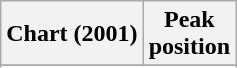<table class="wikitable sortable plainrowheaders">
<tr>
<th>Chart (2001)</th>
<th>Peak<br>position</th>
</tr>
<tr>
</tr>
<tr>
</tr>
<tr>
</tr>
<tr>
</tr>
<tr>
</tr>
</table>
